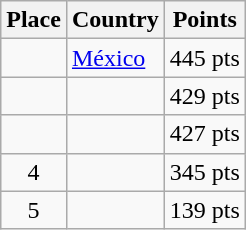<table class=wikitable>
<tr>
<th>Place</th>
<th>Country</th>
<th>Points</th>
</tr>
<tr>
<td align=center></td>
<td> <a href='#'>México</a></td>
<td>445 pts</td>
</tr>
<tr>
<td align=center></td>
<td></td>
<td>429 pts</td>
</tr>
<tr>
<td align=center></td>
<td></td>
<td>427 pts</td>
</tr>
<tr>
<td align=center>4</td>
<td></td>
<td>345 pts</td>
</tr>
<tr>
<td align=center>5</td>
<td></td>
<td>139 pts</td>
</tr>
</table>
